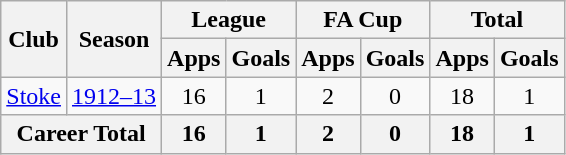<table class="wikitable" style="text-align: center;">
<tr>
<th rowspan="2">Club</th>
<th rowspan="2">Season</th>
<th colspan="2">League</th>
<th colspan="2">FA Cup</th>
<th colspan="2">Total</th>
</tr>
<tr>
<th>Apps</th>
<th>Goals</th>
<th>Apps</th>
<th>Goals</th>
<th>Apps</th>
<th>Goals</th>
</tr>
<tr>
<td><a href='#'>Stoke</a></td>
<td><a href='#'>1912–13</a></td>
<td>16</td>
<td>1</td>
<td>2</td>
<td>0</td>
<td>18</td>
<td>1</td>
</tr>
<tr>
<th colspan="2">Career Total</th>
<th>16</th>
<th>1</th>
<th>2</th>
<th>0</th>
<th>18</th>
<th>1</th>
</tr>
</table>
